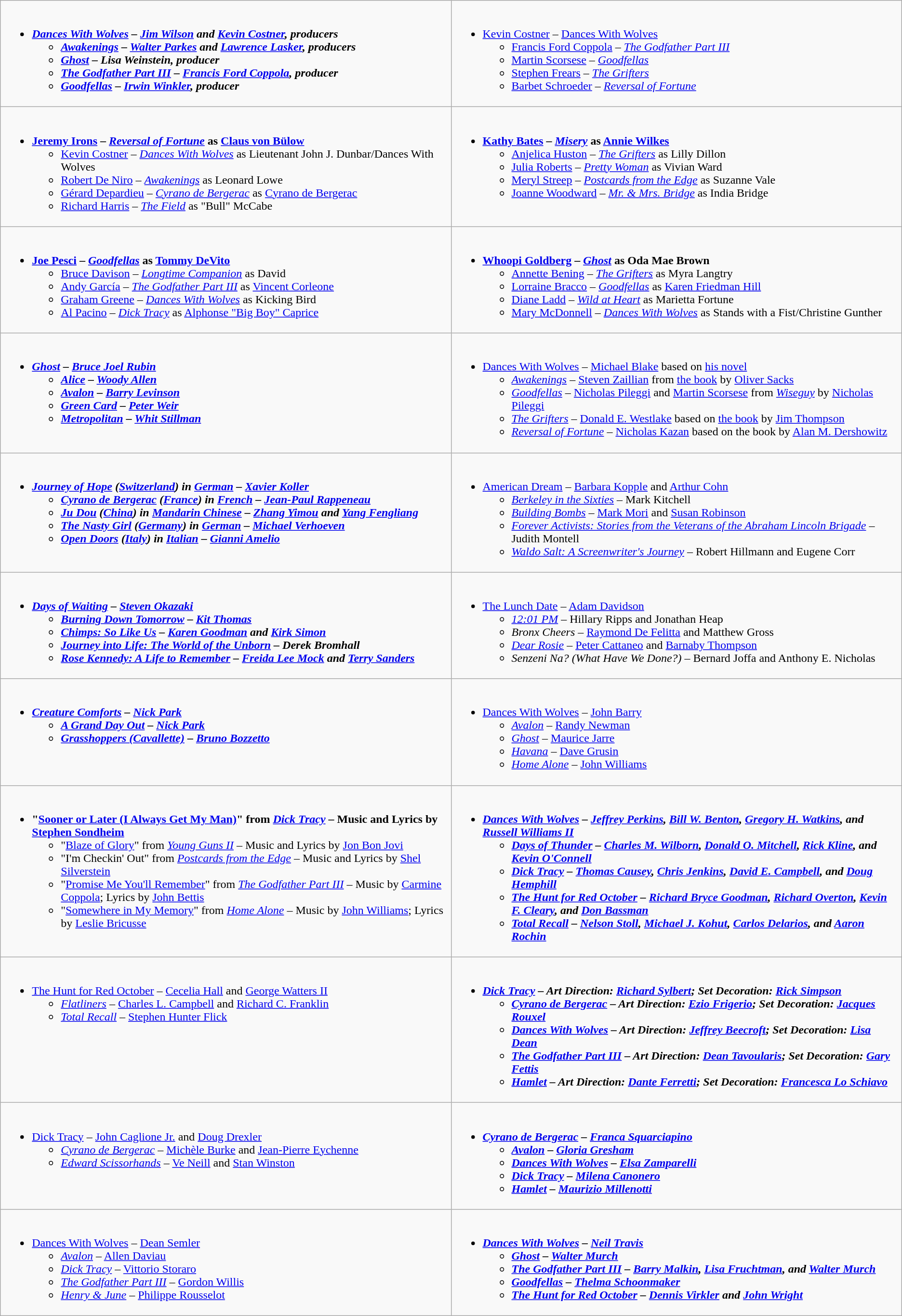<table class=wikitable>
<tr>
<td valign="top" width="50%"><br><ul><li><strong><em><a href='#'>Dances With Wolves</a><em> – <a href='#'>Jim Wilson</a> and <a href='#'>Kevin Costner</a>, producers<strong><ul><li></em><a href='#'>Awakenings</a><em> – <a href='#'>Walter Parkes</a> and <a href='#'>Lawrence Lasker</a>, producers</li><li></em><a href='#'>Ghost</a><em> – Lisa Weinstein, producer</li><li></em><a href='#'>The Godfather Part III</a><em> – <a href='#'>Francis Ford Coppola</a>, producer</li><li></em><a href='#'>Goodfellas</a><em> – <a href='#'>Irwin Winkler</a>, producer</li></ul></li></ul></td>
<td valign="top" width="50%"><br><ul><li></strong><a href='#'>Kevin Costner</a> – </em><a href='#'>Dances With Wolves</a></em></strong><ul><li><a href='#'>Francis Ford Coppola</a> – <em><a href='#'>The Godfather Part III</a></em></li><li><a href='#'>Martin Scorsese</a> – <em><a href='#'>Goodfellas</a></em></li><li><a href='#'>Stephen Frears</a> – <em><a href='#'>The Grifters</a></em></li><li><a href='#'>Barbet Schroeder</a> – <em><a href='#'>Reversal of Fortune</a></em></li></ul></li></ul></td>
</tr>
<tr>
<td valign="top"><br><ul><li><strong><a href='#'>Jeremy Irons</a> – <em><a href='#'>Reversal of Fortune</a></em> as <a href='#'>Claus von Bülow</a></strong><ul><li><a href='#'>Kevin Costner</a> – <em><a href='#'>Dances With Wolves</a></em> as Lieutenant John J. Dunbar/Dances With Wolves</li><li><a href='#'>Robert De Niro</a> – <em><a href='#'>Awakenings</a></em> as Leonard Lowe</li><li><a href='#'>Gérard Depardieu</a> – <em><a href='#'>Cyrano de Bergerac</a></em> as <a href='#'>Cyrano de Bergerac</a></li><li><a href='#'>Richard Harris</a> – <em><a href='#'>The Field</a></em> as "Bull" McCabe</li></ul></li></ul></td>
<td valign="top"><br><ul><li><strong><a href='#'>Kathy Bates</a> – <em><a href='#'>Misery</a></em> as <a href='#'>Annie Wilkes</a></strong><ul><li><a href='#'>Anjelica Huston</a> – <em><a href='#'>The Grifters</a></em> as Lilly Dillon</li><li><a href='#'>Julia Roberts</a> – <em><a href='#'>Pretty Woman</a></em> as Vivian Ward</li><li><a href='#'>Meryl Streep</a> – <em><a href='#'>Postcards from the Edge</a></em> as Suzanne Vale</li><li><a href='#'>Joanne Woodward</a> – <em><a href='#'>Mr. & Mrs. Bridge</a></em> as India Bridge</li></ul></li></ul></td>
</tr>
<tr>
<td valign="top"><br><ul><li><strong><a href='#'>Joe Pesci</a> – <em><a href='#'>Goodfellas</a></em> as <a href='#'>Tommy DeVito</a></strong><ul><li><a href='#'>Bruce Davison</a> – <em><a href='#'>Longtime Companion</a></em> as David</li><li><a href='#'>Andy García</a> – <em><a href='#'>The Godfather Part III</a></em> as <a href='#'>Vincent Corleone</a></li><li><a href='#'>Graham Greene</a> – <em><a href='#'>Dances With Wolves</a></em> as Kicking Bird</li><li><a href='#'>Al Pacino</a> – <em><a href='#'>Dick Tracy</a></em> as <a href='#'>Alphonse "Big Boy" Caprice</a></li></ul></li></ul></td>
<td valign="top"><br><ul><li><strong><a href='#'>Whoopi Goldberg</a> – <em><a href='#'>Ghost</a></em> as Oda Mae Brown</strong><ul><li><a href='#'>Annette Bening</a> – <em><a href='#'>The Grifters</a></em> as Myra Langtry</li><li><a href='#'>Lorraine Bracco</a> – <em><a href='#'>Goodfellas</a></em> as <a href='#'>Karen Friedman Hill</a></li><li><a href='#'>Diane Ladd</a> – <em><a href='#'>Wild at Heart</a></em> as Marietta Fortune</li><li><a href='#'>Mary McDonnell</a> – <em><a href='#'>Dances With Wolves</a></em> as Stands with a Fist/Christine Gunther</li></ul></li></ul></td>
</tr>
<tr>
<td valign="top"><br><ul><li><strong><em><a href='#'>Ghost</a><em> – <a href='#'>Bruce Joel Rubin</a><strong><ul><li></em><a href='#'>Alice</a><em> – <a href='#'>Woody Allen</a></li><li></em><a href='#'>Avalon</a><em> – <a href='#'>Barry Levinson</a></li><li></em><a href='#'>Green Card</a><em> – <a href='#'>Peter Weir</a></li><li></em><a href='#'>Metropolitan</a><em> – <a href='#'>Whit Stillman</a></li></ul></li></ul></td>
<td valign="top"><br><ul><li></em></strong><a href='#'>Dances With Wolves</a></em> – <a href='#'>Michael Blake</a> based on <a href='#'>his novel</a></strong><ul><li><em><a href='#'>Awakenings</a></em> – <a href='#'>Steven Zaillian</a> from <a href='#'>the book</a> by <a href='#'>Oliver Sacks</a></li><li><em><a href='#'>Goodfellas</a></em> – <a href='#'>Nicholas Pileggi</a> and <a href='#'>Martin Scorsese</a> from <em><a href='#'>Wiseguy</a></em> by <a href='#'>Nicholas Pileggi</a></li><li><em><a href='#'>The Grifters</a></em> – <a href='#'>Donald E. Westlake</a> based on <a href='#'>the book</a> by <a href='#'>Jim Thompson</a></li><li><em><a href='#'>Reversal of Fortune</a></em> – <a href='#'>Nicholas Kazan</a> based on the book by <a href='#'>Alan M. Dershowitz</a></li></ul></li></ul></td>
</tr>
<tr>
<td valign="top"><br><ul><li><strong><em><a href='#'>Journey of Hope</a><em> (<a href='#'>Switzerland</a>) in <a href='#'>German</a> – <a href='#'>Xavier Koller</a><strong><ul><li></em><a href='#'>Cyrano de Bergerac</a><em> (<a href='#'>France</a>) in <a href='#'>French</a> – <a href='#'>Jean-Paul Rappeneau</a></li><li></em><a href='#'>Ju Dou</a><em> (<a href='#'>China</a>) in <a href='#'>Mandarin Chinese</a> – <a href='#'>Zhang Yimou</a> and <a href='#'>Yang Fengliang</a></li><li></em><a href='#'>The Nasty Girl</a><em> (<a href='#'>Germany</a>) in <a href='#'>German</a> – <a href='#'>Michael Verhoeven</a></li><li></em><a href='#'>Open Doors</a><em> (<a href='#'>Italy</a>) in <a href='#'>Italian</a> – <a href='#'>Gianni Amelio</a></li></ul></li></ul></td>
<td valign="top"><br><ul><li></em></strong><a href='#'>American Dream</a></em> – <a href='#'>Barbara Kopple</a> and <a href='#'>Arthur Cohn</a></strong><ul><li><em><a href='#'>Berkeley in the Sixties</a></em> – Mark Kitchell</li><li><em><a href='#'>Building Bombs</a></em> – <a href='#'>Mark Mori</a> and <a href='#'>Susan Robinson</a></li><li><em><a href='#'>Forever Activists: Stories from the Veterans of the Abraham Lincoln Brigade</a></em> – Judith Montell</li><li><em><a href='#'>Waldo Salt: A Screenwriter's Journey</a></em> – Robert Hillmann and Eugene Corr</li></ul></li></ul></td>
</tr>
<tr>
<td valign="top"><br><ul><li><strong><em><a href='#'>Days of Waiting</a><em> – <a href='#'>Steven Okazaki</a><strong><ul><li></em><a href='#'>Burning Down Tomorrow</a><em> – <a href='#'>Kit Thomas</a></li><li></em><a href='#'>Chimps: So Like Us</a><em> – <a href='#'>Karen Goodman</a> and <a href='#'>Kirk Simon</a></li><li></em><a href='#'>Journey into Life: The World of the Unborn</a><em> – Derek Bromhall</li><li></em><a href='#'>Rose Kennedy: A Life to Remember</a><em> – <a href='#'>Freida Lee Mock</a> and <a href='#'>Terry Sanders</a></li></ul></li></ul></td>
<td valign="top"><br><ul><li></em></strong><a href='#'>The Lunch Date</a></em> – <a href='#'>Adam Davidson</a></strong><ul><li><em><a href='#'>12:01 PM</a></em> – Hillary Ripps and Jonathan Heap</li><li><em>Bronx Cheers</em> – <a href='#'>Raymond De Felitta</a> and Matthew Gross</li><li><em><a href='#'>Dear Rosie</a></em> – <a href='#'>Peter Cattaneo</a> and <a href='#'>Barnaby Thompson</a></li><li><em>Senzeni Na? (What Have We Done?)</em> – Bernard Joffa and Anthony E. Nicholas</li></ul></li></ul></td>
</tr>
<tr>
<td valign="top"><br><ul><li><strong><em><a href='#'>Creature Comforts</a><em> – <a href='#'>Nick Park</a><strong><ul><li></em><a href='#'>A Grand Day Out</a><em> – <a href='#'>Nick Park</a></li><li></em><a href='#'>Grasshoppers (Cavallette)</a><em> – <a href='#'>Bruno Bozzetto</a></li></ul></li></ul></td>
<td valign="top"><br><ul><li></em></strong><a href='#'>Dances With Wolves</a></em> – <a href='#'>John Barry</a></strong><ul><li><em><a href='#'>Avalon</a></em> – <a href='#'>Randy Newman</a></li><li><em><a href='#'>Ghost</a></em> – <a href='#'>Maurice Jarre</a></li><li><em><a href='#'>Havana</a></em> – <a href='#'>Dave Grusin</a></li><li><em><a href='#'>Home Alone</a></em> – <a href='#'>John Williams</a></li></ul></li></ul></td>
</tr>
<tr>
<td valign="top"><br><ul><li><strong>"<a href='#'>Sooner or Later (I Always Get My Man)</a>" from <em><a href='#'>Dick Tracy</a></em> – Music and Lyrics by <a href='#'>Stephen Sondheim</a></strong><ul><li>"<a href='#'>Blaze of Glory</a>" from <em><a href='#'>Young Guns II</a></em> – Music and Lyrics by <a href='#'>Jon Bon Jovi</a></li><li>"I'm Checkin' Out" from <em><a href='#'>Postcards from the Edge</a></em> – Music and Lyrics by <a href='#'>Shel Silverstein</a></li><li>"<a href='#'>Promise Me You'll Remember</a>" from <em><a href='#'>The Godfather Part III</a></em> – Music by <a href='#'>Carmine Coppola</a>; Lyrics by <a href='#'>John Bettis</a></li><li>"<a href='#'>Somewhere in My Memory</a>" from <em><a href='#'>Home Alone</a></em> – Music by <a href='#'>John Williams</a>; Lyrics by <a href='#'>Leslie Bricusse</a></li></ul></li></ul></td>
<td valign="top"><br><ul><li><strong><em><a href='#'>Dances With Wolves</a><em> – <a href='#'>Jeffrey Perkins</a>, <a href='#'>Bill W. Benton</a>, <a href='#'>Gregory H. Watkins</a>, and <a href='#'>Russell Williams II</a><strong><ul><li></em><a href='#'>Days of Thunder</a><em> – <a href='#'>Charles M. Wilborn</a>, <a href='#'>Donald O. Mitchell</a>, <a href='#'>Rick Kline</a>, and <a href='#'>Kevin O'Connell</a></li><li></em><a href='#'>Dick Tracy</a><em> – <a href='#'>Thomas Causey</a>, <a href='#'>Chris Jenkins</a>, <a href='#'>David E. Campbell</a>, and <a href='#'>Doug Hemphill</a></li><li></em><a href='#'>The Hunt for Red October</a><em> – <a href='#'>Richard Bryce Goodman</a>, <a href='#'>Richard Overton</a>, <a href='#'>Kevin F. Cleary</a>, and <a href='#'>Don Bassman</a></li><li></em><a href='#'>Total Recall</a><em> – <a href='#'>Nelson Stoll</a>, <a href='#'>Michael J. Kohut</a>, <a href='#'>Carlos Delarios</a>, and <a href='#'>Aaron Rochin</a></li></ul></li></ul></td>
</tr>
<tr>
<td valign="top"><br><ul><li></em></strong><a href='#'>The Hunt for Red October</a></em> – <a href='#'>Cecelia Hall</a> and <a href='#'>George Watters II</a></strong><ul><li><em><a href='#'>Flatliners</a></em> – <a href='#'>Charles L. Campbell</a> and <a href='#'>Richard C. Franklin</a></li><li><em><a href='#'>Total Recall</a></em> – <a href='#'>Stephen Hunter Flick</a></li></ul></li></ul></td>
<td valign="top"><br><ul><li><strong><em><a href='#'>Dick Tracy</a><em> – Art Direction: <a href='#'>Richard Sylbert</a>; Set Decoration: <a href='#'>Rick Simpson</a><strong><ul><li></em><a href='#'>Cyrano de Bergerac</a><em> – Art Direction: <a href='#'>Ezio Frigerio</a>; Set Decoration: <a href='#'>Jacques Rouxel</a></li><li></em><a href='#'>Dances With Wolves</a><em> – Art Direction: <a href='#'>Jeffrey Beecroft</a>; Set Decoration: <a href='#'>Lisa Dean</a></li><li></em><a href='#'>The Godfather Part III</a><em> – Art Direction: <a href='#'>Dean Tavoularis</a>; Set Decoration: <a href='#'>Gary Fettis</a></li><li></em><a href='#'>Hamlet</a><em> – Art Direction: <a href='#'>Dante Ferretti</a>; Set Decoration: <a href='#'>Francesca Lo Schiavo</a></li></ul></li></ul></td>
</tr>
<tr>
<td valign="top"><br><ul><li></em></strong><a href='#'>Dick Tracy</a></em> – <a href='#'>John Caglione Jr.</a> and <a href='#'>Doug Drexler</a></strong><ul><li><em><a href='#'>Cyrano de Bergerac</a></em> – <a href='#'>Michèle Burke</a> and <a href='#'>Jean-Pierre Eychenne</a></li><li><em><a href='#'>Edward Scissorhands</a></em> – <a href='#'>Ve Neill</a> and <a href='#'>Stan Winston</a></li></ul></li></ul></td>
<td valign="top"><br><ul><li><strong><em><a href='#'>Cyrano de Bergerac</a><em> – <a href='#'>Franca Squarciapino</a><strong><ul><li></em><a href='#'>Avalon</a><em> – <a href='#'>Gloria Gresham</a></li><li></em><a href='#'>Dances With Wolves</a><em> – <a href='#'>Elsa Zamparelli</a></li><li></em><a href='#'>Dick Tracy</a><em> – <a href='#'>Milena Canonero</a></li><li></em><a href='#'>Hamlet</a><em> – <a href='#'>Maurizio Millenotti</a></li></ul></li></ul></td>
</tr>
<tr>
<td valign="top"><br><ul><li></em></strong><a href='#'>Dances With Wolves</a></em> – <a href='#'>Dean Semler</a></strong><ul><li><em><a href='#'>Avalon</a></em> – <a href='#'>Allen Daviau</a></li><li><em><a href='#'>Dick Tracy</a></em> – <a href='#'>Vittorio Storaro</a></li><li><em><a href='#'>The Godfather Part III</a></em> – <a href='#'>Gordon Willis</a></li><li><em><a href='#'>Henry & June</a></em> – <a href='#'>Philippe Rousselot</a></li></ul></li></ul></td>
<td><br><ul><li><strong><em><a href='#'>Dances With Wolves</a><em> – <a href='#'>Neil Travis</a><strong><ul><li></em><a href='#'>Ghost</a><em> – <a href='#'>Walter Murch</a></li><li></em><a href='#'>The Godfather Part III</a><em> – <a href='#'>Barry Malkin</a>, <a href='#'>Lisa Fruchtman</a>, and <a href='#'>Walter Murch</a></li><li></em><a href='#'>Goodfellas</a><em> – <a href='#'>Thelma Schoonmaker</a></li><li></em><a href='#'>The Hunt for Red October</a><em> – <a href='#'>Dennis Virkler</a> and <a href='#'>John Wright</a></li></ul></li></ul></td>
</tr>
</table>
